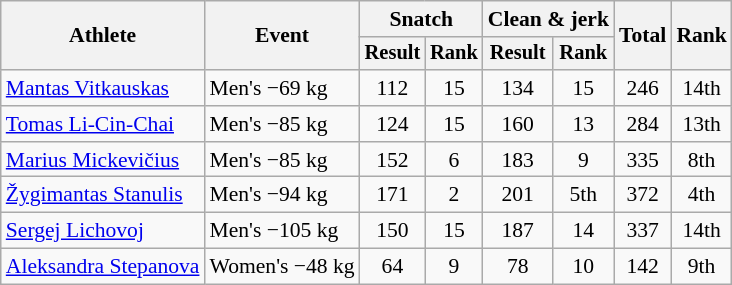<table class="wikitable" style="font-size:90%">
<tr>
<th rowspan="2">Athlete</th>
<th rowspan="2">Event</th>
<th colspan="2">Snatch</th>
<th colspan="2">Clean & jerk</th>
<th rowspan="2">Total</th>
<th rowspan="2">Rank</th>
</tr>
<tr style="font-size:95%">
<th>Result</th>
<th>Rank</th>
<th>Result</th>
<th>Rank</th>
</tr>
<tr align=center>
<td align=left><a href='#'>Mantas Vitkauskas</a></td>
<td align=left>Men's −69 kg</td>
<td>112</td>
<td>15</td>
<td>134</td>
<td>15</td>
<td>246</td>
<td>14th</td>
</tr>
<tr align=center>
<td align=left><a href='#'>Tomas Li-Cin-Chai</a></td>
<td align=left>Men's −85 kg</td>
<td>124</td>
<td>15</td>
<td>160</td>
<td>13</td>
<td>284</td>
<td>13th</td>
</tr>
<tr align=center>
<td align=left><a href='#'>Marius Mickevičius</a></td>
<td align=left>Men's −85 kg</td>
<td>152</td>
<td>6</td>
<td>183</td>
<td>9</td>
<td>335</td>
<td>8th</td>
</tr>
<tr align=center>
<td align=left><a href='#'>Žygimantas Stanulis</a></td>
<td align=left>Men's −94 kg</td>
<td>171</td>
<td>2</td>
<td>201</td>
<td>5th</td>
<td>372</td>
<td>4th</td>
</tr>
<tr align=center>
<td align=left><a href='#'>Sergej Lichovoj</a></td>
<td align=left>Men's −105 kg</td>
<td>150</td>
<td>15</td>
<td>187</td>
<td>14</td>
<td>337</td>
<td>14th</td>
</tr>
<tr align=center>
<td align=left><a href='#'>Aleksandra Stepanova</a></td>
<td align=left>Women's −48 kg</td>
<td>64</td>
<td>9</td>
<td>78</td>
<td>10</td>
<td>142</td>
<td>9th</td>
</tr>
</table>
